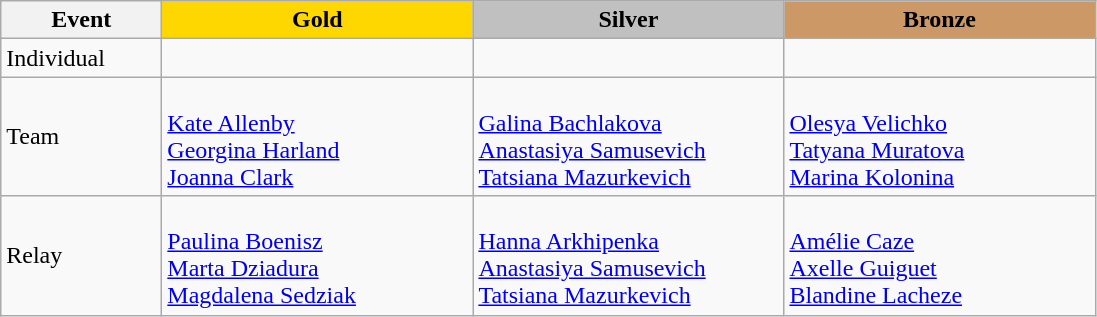<table class="wikitable">
<tr>
<th width="100">Event</th>
<th style="background-color:gold;" width="200"> Gold</th>
<th style="background-color:silver;" width="200"> Silver</th>
<th style="background-color:#CC9966;" width="200"> Bronze</th>
</tr>
<tr>
<td>Individual</td>
<td></td>
<td></td>
<td></td>
</tr>
<tr>
<td>Team</td>
<td><br> <a href='#'>Kate Allenby</a><br> <a href='#'>Georgina Harland</a><br> <a href='#'>Joanna Clark</a></td>
<td><br> <a href='#'>Galina Bachlakova</a><br> <a href='#'>Anastasiya Samusevich</a><br> <a href='#'>Tatsiana Mazurkevich</a></td>
<td><br> <a href='#'>Olesya Velichko</a><br> <a href='#'>Tatyana Muratova</a><br> <a href='#'>Marina Kolonina</a></td>
</tr>
<tr>
<td>Relay</td>
<td><br> <a href='#'>Paulina Boenisz</a><br> <a href='#'>Marta Dziadura</a><br> <a href='#'>Magdalena Sedziak</a></td>
<td><br> <a href='#'>Hanna Arkhipenka</a><br> <a href='#'>Anastasiya Samusevich</a><br> <a href='#'>Tatsiana Mazurkevich</a></td>
<td><br> <a href='#'>Amélie Caze</a><br> <a href='#'>Axelle Guiguet</a><br> <a href='#'>Blandine Lacheze</a></td>
</tr>
</table>
